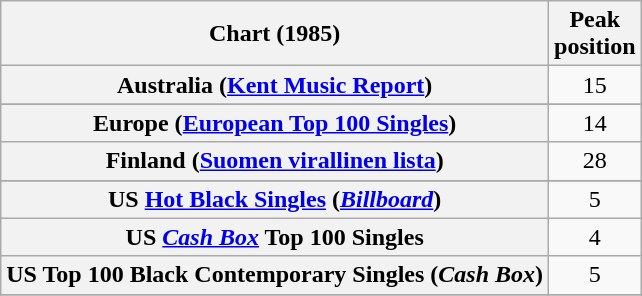<table class="wikitable sortable plainrowheaders" style="text-align:center">
<tr>
<th scope="col">Chart (1985)</th>
<th scope="col">Peak<br>position</th>
</tr>
<tr>
<th scope="row">Australia (<a href='#'>Kent Music Report</a>)</th>
<td>15</td>
</tr>
<tr>
</tr>
<tr>
<th scope="row">Europe (<a href='#'>European Top 100 Singles</a>)</th>
<td>14</td>
</tr>
<tr>
<th scope="row">Finland (<a href='#'>Suomen virallinen lista</a>)</th>
<td>28</td>
</tr>
<tr>
</tr>
<tr>
</tr>
<tr>
</tr>
<tr>
</tr>
<tr>
</tr>
<tr>
</tr>
<tr>
</tr>
<tr>
<th scope="row">US <a href='#'>Hot Black Singles</a> (<em><a href='#'>Billboard</a></em>)</th>
<td>5</td>
</tr>
<tr>
<th scope="row">US <em><a href='#'>Cash Box</a></em> Top 100 Singles</th>
<td>4</td>
</tr>
<tr>
<th scope="row">US Top 100 Black Contemporary Singles (<em>Cash Box</em>)</th>
<td>5</td>
</tr>
<tr>
</tr>
</table>
